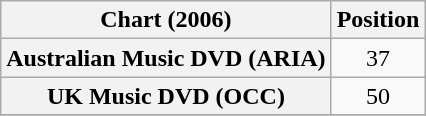<table class="wikitable plainrowheaders sortable" style="text-align:center;">
<tr>
<th scope="col">Chart (2006)</th>
<th scope="col">Position</th>
</tr>
<tr>
<th scope="row">Australian Music DVD (ARIA)</th>
<td>37</td>
</tr>
<tr>
<th scope="row">UK Music DVD (OCC)</th>
<td>50</td>
</tr>
<tr>
</tr>
</table>
